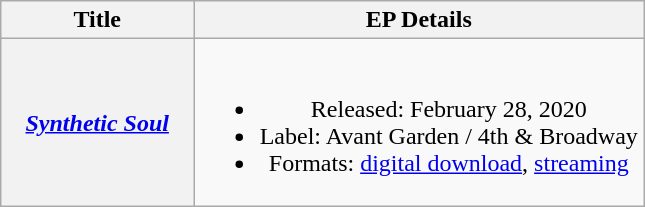<table class="wikitable plainrowheaders" style="text-align:center;" width="34%">
<tr>
<th width="30%">Title</th>
<th>EP Details</th>
</tr>
<tr>
<th scope="row"><em><a href='#'>Synthetic Soul</a></em></th>
<td><br><ul><li>Released: February 28, 2020</li><li>Label: Avant Garden / 4th & Broadway</li><li>Formats: <a href='#'>digital download</a>, <a href='#'>streaming</a></li></ul></td>
</tr>
</table>
